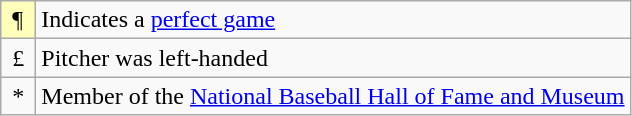<table class="wikitable" border="1">
<tr>
<td bgcolor="#ffffbb"> ¶ </td>
<td>Indicates a <a href='#'>perfect game</a></td>
</tr>
<tr>
<td> £ </td>
<td>Pitcher was left-handed</td>
</tr>
<tr>
<td> * </td>
<td>Member of the <a href='#'>National Baseball Hall of Fame and Museum</a></td>
</tr>
</table>
